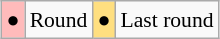<table class="wikitable" style="margin:0.5em auto; font-size:90%; line-height:1.25em; text-align:center;">
<tr>
<td bgcolor="#FFBBBB">●</td>
<td>Round</td>
<td bgcolor="#FFDF80">●</td>
<td>Last round</td>
</tr>
</table>
